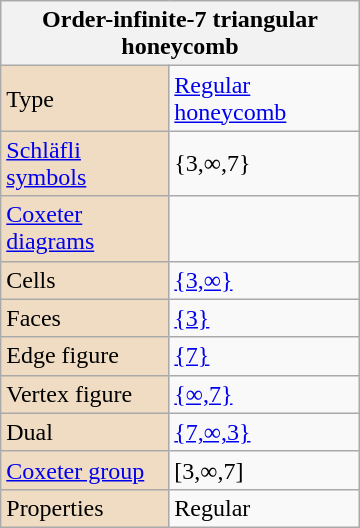<table class="wikitable" align="right" style="margin-left:10px" width=240>
<tr>
<th bgcolor=#efdcc3 colspan=2>Order-infinite-7 triangular honeycomb</th>
</tr>
<tr>
<td bgcolor=#efdcc3>Type</td>
<td><a href='#'>Regular honeycomb</a></td>
</tr>
<tr>
<td bgcolor=#efdcc3><a href='#'>Schläfli symbols</a></td>
<td>{3,∞,7}</td>
</tr>
<tr>
<td bgcolor=#efdcc3><a href='#'>Coxeter diagrams</a></td>
<td></td>
</tr>
<tr>
<td bgcolor=#efdcc3>Cells</td>
<td><a href='#'>{3,∞}</a> </td>
</tr>
<tr>
<td bgcolor=#efdcc3>Faces</td>
<td><a href='#'>{3}</a></td>
</tr>
<tr>
<td bgcolor=#efdcc3>Edge figure</td>
<td><a href='#'>{7}</a></td>
</tr>
<tr>
<td bgcolor=#efdcc3>Vertex figure</td>
<td><a href='#'>{∞,7}</a> </td>
</tr>
<tr>
<td bgcolor=#efdcc3>Dual</td>
<td><a href='#'>{7,∞,3}</a></td>
</tr>
<tr>
<td bgcolor=#efdcc3><a href='#'>Coxeter group</a></td>
<td>[3,∞,7]</td>
</tr>
<tr>
<td bgcolor=#efdcc3>Properties</td>
<td>Regular</td>
</tr>
</table>
